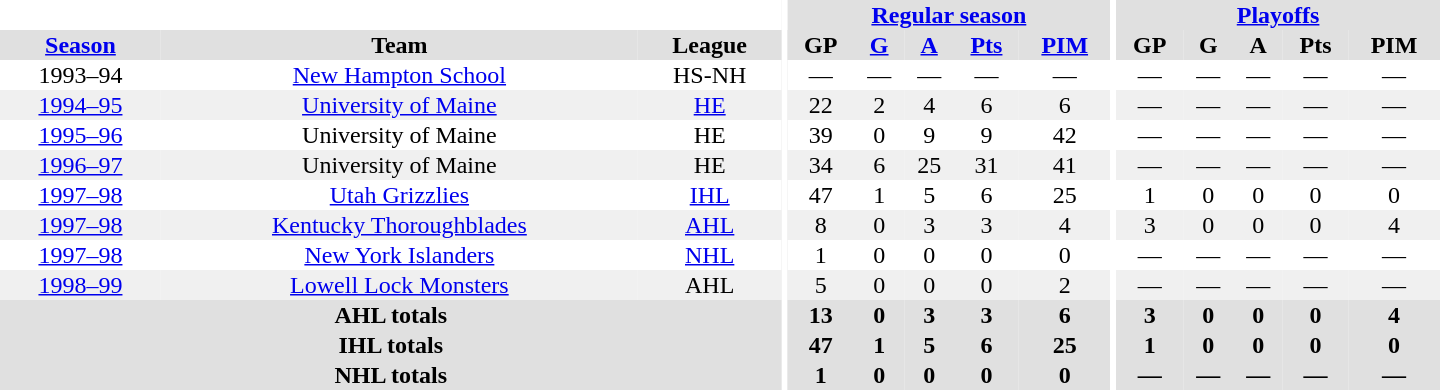<table border="0" cellpadding="1" cellspacing="0" style="text-align:center; width:60em">
<tr bgcolor="#e0e0e0">
<th colspan="3" bgcolor="#ffffff"></th>
<th rowspan="100" bgcolor="#ffffff"></th>
<th colspan="5"><a href='#'>Regular season</a></th>
<th rowspan="100" bgcolor="#ffffff"></th>
<th colspan="5"><a href='#'>Playoffs</a></th>
</tr>
<tr bgcolor="#e0e0e0">
<th><a href='#'>Season</a></th>
<th>Team</th>
<th>League</th>
<th>GP</th>
<th><a href='#'>G</a></th>
<th><a href='#'>A</a></th>
<th><a href='#'>Pts</a></th>
<th><a href='#'>PIM</a></th>
<th>GP</th>
<th>G</th>
<th>A</th>
<th>Pts</th>
<th>PIM</th>
</tr>
<tr>
<td>1993–94</td>
<td><a href='#'>New Hampton School</a></td>
<td>HS-NH</td>
<td>—</td>
<td>—</td>
<td>—</td>
<td>—</td>
<td>—</td>
<td>—</td>
<td>—</td>
<td>—</td>
<td>—</td>
<td>—</td>
</tr>
<tr bgcolor="#f0f0f0">
<td><a href='#'>1994–95</a></td>
<td><a href='#'>University of Maine</a></td>
<td><a href='#'>HE</a></td>
<td>22</td>
<td>2</td>
<td>4</td>
<td>6</td>
<td>6</td>
<td>—</td>
<td>—</td>
<td>—</td>
<td>—</td>
<td>—</td>
</tr>
<tr>
<td><a href='#'>1995–96</a></td>
<td>University of Maine</td>
<td>HE</td>
<td>39</td>
<td>0</td>
<td>9</td>
<td>9</td>
<td>42</td>
<td>—</td>
<td>—</td>
<td>—</td>
<td>—</td>
<td>—</td>
</tr>
<tr bgcolor="#f0f0f0">
<td><a href='#'>1996–97</a></td>
<td>University of Maine</td>
<td>HE</td>
<td>34</td>
<td>6</td>
<td>25</td>
<td>31</td>
<td>41</td>
<td>—</td>
<td>—</td>
<td>—</td>
<td>—</td>
<td>—</td>
</tr>
<tr>
<td><a href='#'>1997–98</a></td>
<td><a href='#'>Utah Grizzlies</a></td>
<td><a href='#'>IHL</a></td>
<td>47</td>
<td>1</td>
<td>5</td>
<td>6</td>
<td>25</td>
<td>1</td>
<td>0</td>
<td>0</td>
<td>0</td>
<td>0</td>
</tr>
<tr bgcolor="#f0f0f0">
<td><a href='#'>1997–98</a></td>
<td><a href='#'>Kentucky Thoroughblades</a></td>
<td><a href='#'>AHL</a></td>
<td>8</td>
<td>0</td>
<td>3</td>
<td>3</td>
<td>4</td>
<td>3</td>
<td>0</td>
<td>0</td>
<td>0</td>
<td>4</td>
</tr>
<tr>
<td><a href='#'>1997–98</a></td>
<td><a href='#'>New York Islanders</a></td>
<td><a href='#'>NHL</a></td>
<td>1</td>
<td>0</td>
<td>0</td>
<td>0</td>
<td>0</td>
<td>—</td>
<td>—</td>
<td>—</td>
<td>—</td>
<td>—</td>
</tr>
<tr bgcolor="#f0f0f0">
<td><a href='#'>1998–99</a></td>
<td><a href='#'>Lowell Lock Monsters</a></td>
<td>AHL</td>
<td>5</td>
<td>0</td>
<td>0</td>
<td>0</td>
<td>2</td>
<td>—</td>
<td>—</td>
<td>—</td>
<td>—</td>
<td>—</td>
</tr>
<tr bgcolor="#e0e0e0">
<th colspan="3">AHL totals</th>
<th>13</th>
<th>0</th>
<th>3</th>
<th>3</th>
<th>6</th>
<th>3</th>
<th>0</th>
<th>0</th>
<th>0</th>
<th>4</th>
</tr>
<tr bgcolor="#e0e0e0">
<th colspan="3">IHL totals</th>
<th>47</th>
<th>1</th>
<th>5</th>
<th>6</th>
<th>25</th>
<th>1</th>
<th>0</th>
<th>0</th>
<th>0</th>
<th>0</th>
</tr>
<tr bgcolor="#e0e0e0">
<th colspan="3">NHL totals</th>
<th>1</th>
<th>0</th>
<th>0</th>
<th>0</th>
<th>0</th>
<th>—</th>
<th>—</th>
<th>—</th>
<th>—</th>
<th>—</th>
</tr>
</table>
